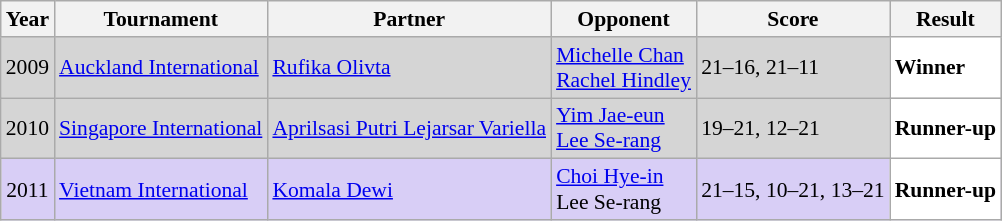<table class="sortable wikitable" style="font-size: 90%;">
<tr>
<th>Year</th>
<th>Tournament</th>
<th>Partner</th>
<th>Opponent</th>
<th>Score</th>
<th>Result</th>
</tr>
<tr style="background:#D5D5D5">
<td align="center">2009</td>
<td align="left"><a href='#'>Auckland International</a></td>
<td align="left"> <a href='#'>Rufika Olivta</a></td>
<td align="left"> <a href='#'>Michelle Chan</a> <br>  <a href='#'>Rachel Hindley</a></td>
<td align="left">21–16, 21–11</td>
<td style="text-align:left; background:white"> <strong>Winner</strong></td>
</tr>
<tr style="background:#D5D5D5">
<td align="center">2010</td>
<td align="left"><a href='#'>Singapore International</a></td>
<td align="left"> <a href='#'>Aprilsasi Putri Lejarsar Variella</a></td>
<td align="left"> <a href='#'>Yim Jae-eun</a> <br>  <a href='#'>Lee Se-rang</a></td>
<td align="left">19–21, 12–21</td>
<td style="text-align:left; background:white"> <strong>Runner-up</strong></td>
</tr>
<tr style="background:#D8CEF6">
<td align="center">2011</td>
<td align="left"><a href='#'>Vietnam International</a></td>
<td align="left"> <a href='#'>Komala Dewi</a></td>
<td align="left"> <a href='#'>Choi Hye-in</a> <br>  Lee Se-rang</td>
<td align="left">21–15, 10–21, 13–21</td>
<td style="text-align:left; background:white"> <strong>Runner-up</strong></td>
</tr>
</table>
